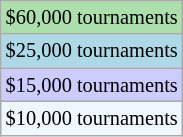<table class="wikitable" style="font-size:85%;">
<tr style="background:#addfad;">
<td>$60,000 tournaments</td>
</tr>
<tr style="background:lightblue;">
<td>$25,000 tournaments</td>
</tr>
<tr style="background:#ccccff;">
<td>$15,000 tournaments</td>
</tr>
<tr style="background:#f0f8ff;">
<td>$10,000 tournaments</td>
</tr>
</table>
